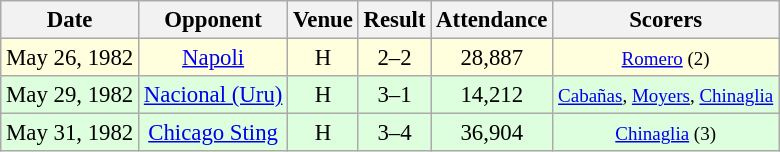<table class="wikitable" style="font-size:95%; text-align:center">
<tr>
<th>Date</th>
<th>Opponent</th>
<th>Venue</th>
<th>Result</th>
<th>Attendance</th>
<th>Scorers</th>
</tr>
<tr bgcolor="#ffd">
<td> May 26, 1982</td>
<td> <a href='#'>Napoli</a></td>
<td>H</td>
<td>2–2</td>
<td>28,887</td>
<td><small><a href='#'>Romero</a> (2)</small></td>
</tr>
<tr bgcolor="#dfd">
<td> May 29, 1982</td>
<td> <a href='#'>Nacional (Uru)</a></td>
<td>H</td>
<td>3–1</td>
<td>14,212</td>
<td><small><a href='#'>Cabañas</a>, <a href='#'>Moyers</a>, <a href='#'>Chinaglia</a></small></td>
</tr>
<tr bgcolor="#dfd">
<td> May 31, 1982</td>
<td> <a href='#'>Chicago Sting</a></td>
<td>H</td>
<td>3–4</td>
<td>36,904</td>
<td><small><a href='#'>Chinaglia</a> (3)</small></td>
</tr>
</table>
